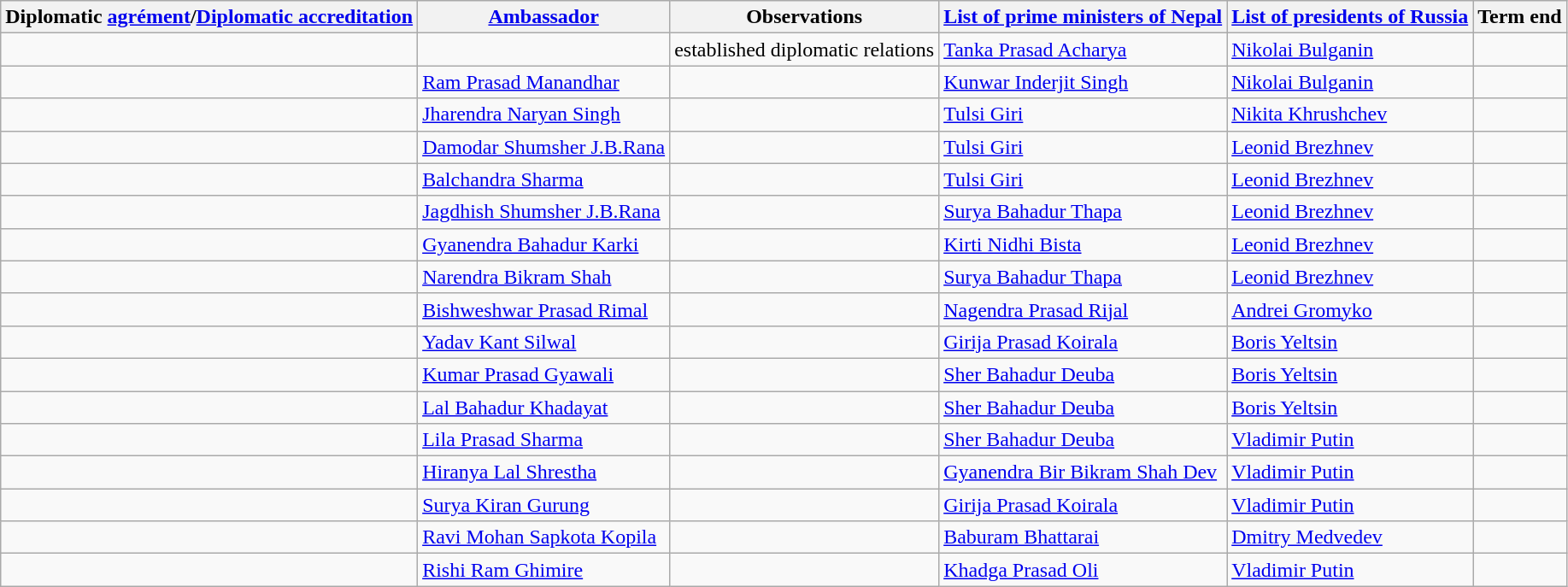<table class="wikitable sortable">
<tr>
<th>Diplomatic <a href='#'>agrément</a>/<a href='#'>Diplomatic accreditation</a></th>
<th><a href='#'>Ambassador</a></th>
<th>Observations</th>
<th><a href='#'>List of prime ministers of Nepal</a></th>
<th><a href='#'>List of presidents of Russia</a></th>
<th>Term end</th>
</tr>
<tr>
<td></td>
<td></td>
<td>established diplomatic relations</td>
<td><a href='#'>Tanka Prasad Acharya</a></td>
<td><a href='#'>Nikolai Bulganin</a></td>
<td></td>
</tr>
<tr>
<td></td>
<td><a href='#'>Ram Prasad Manandhar</a></td>
<td></td>
<td><a href='#'>Kunwar Inderjit Singh</a></td>
<td><a href='#'>Nikolai Bulganin</a></td>
<td></td>
</tr>
<tr>
<td></td>
<td><a href='#'>Jharendra Naryan Singh</a></td>
<td></td>
<td><a href='#'>Tulsi Giri</a></td>
<td><a href='#'>Nikita Khrushchev</a></td>
<td></td>
</tr>
<tr>
<td></td>
<td><a href='#'>Damodar Shumsher J.B.Rana</a></td>
<td></td>
<td><a href='#'>Tulsi Giri</a></td>
<td><a href='#'>Leonid Brezhnev</a></td>
<td></td>
</tr>
<tr>
<td></td>
<td><a href='#'>Balchandra Sharma</a></td>
<td></td>
<td><a href='#'>Tulsi Giri</a></td>
<td><a href='#'>Leonid Brezhnev</a></td>
<td></td>
</tr>
<tr>
<td></td>
<td><a href='#'>Jagdhish Shumsher J.B.Rana</a></td>
<td></td>
<td><a href='#'>Surya Bahadur Thapa</a></td>
<td><a href='#'>Leonid Brezhnev</a></td>
<td></td>
</tr>
<tr>
<td></td>
<td><a href='#'>Gyanendra Bahadur Karki</a></td>
<td></td>
<td><a href='#'>Kirti Nidhi Bista</a></td>
<td><a href='#'>Leonid Brezhnev</a></td>
<td></td>
</tr>
<tr>
<td></td>
<td><a href='#'>Narendra Bikram Shah</a></td>
<td></td>
<td><a href='#'>Surya Bahadur Thapa</a></td>
<td><a href='#'>Leonid Brezhnev</a></td>
<td></td>
</tr>
<tr>
<td></td>
<td><a href='#'>Bishweshwar Prasad Rimal</a></td>
<td></td>
<td><a href='#'>Nagendra Prasad Rijal</a></td>
<td><a href='#'>Andrei Gromyko</a></td>
<td></td>
</tr>
<tr>
<td></td>
<td><a href='#'>Yadav Kant Silwal</a></td>
<td></td>
<td><a href='#'>Girija Prasad Koirala</a></td>
<td><a href='#'>Boris Yeltsin</a></td>
<td></td>
</tr>
<tr>
<td></td>
<td><a href='#'>Kumar Prasad Gyawali</a></td>
<td></td>
<td><a href='#'>Sher Bahadur Deuba</a></td>
<td><a href='#'>Boris Yeltsin</a></td>
<td></td>
</tr>
<tr>
<td></td>
<td><a href='#'>Lal Bahadur Khadayat</a></td>
<td></td>
<td><a href='#'>Sher Bahadur Deuba</a></td>
<td><a href='#'>Boris Yeltsin</a></td>
<td></td>
</tr>
<tr>
<td></td>
<td><a href='#'>Lila Prasad Sharma</a></td>
<td></td>
<td><a href='#'>Sher Bahadur Deuba</a></td>
<td><a href='#'>Vladimir Putin</a></td>
<td></td>
</tr>
<tr>
<td></td>
<td><a href='#'>Hiranya Lal Shrestha</a></td>
<td></td>
<td><a href='#'>Gyanendra Bir Bikram Shah Dev</a></td>
<td><a href='#'>Vladimir Putin</a></td>
<td></td>
</tr>
<tr>
<td></td>
<td><a href='#'>Surya Kiran Gurung</a></td>
<td></td>
<td><a href='#'>Girija Prasad Koirala</a></td>
<td><a href='#'>Vladimir Putin</a></td>
<td></td>
</tr>
<tr>
<td></td>
<td><a href='#'>Ravi Mohan Sapkota Kopila</a></td>
<td></td>
<td><a href='#'>Baburam Bhattarai</a></td>
<td><a href='#'>Dmitry Medvedev</a></td>
<td></td>
</tr>
<tr>
<td></td>
<td><a href='#'>Rishi Ram Ghimire</a></td>
<td></td>
<td><a href='#'>Khadga Prasad Oli</a></td>
<td><a href='#'>Vladimir Putin</a></td>
<td></td>
</tr>
</table>
